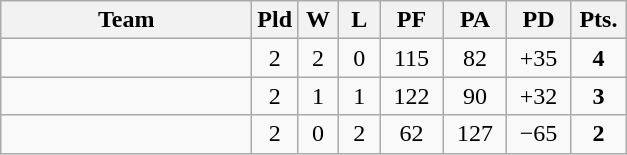<table class=wikitable style="text-align:center">
<tr>
<th width=160>Team</th>
<th width=20>Pld</th>
<th width=20>W</th>
<th width=20>L</th>
<th width=35>PF</th>
<th width=35>PA</th>
<th width=35>PD</th>
<th width=30>Pts.</th>
</tr>
<tr>
<td align=left></td>
<td>2</td>
<td>2</td>
<td>0</td>
<td>115</td>
<td>82</td>
<td>+35</td>
<td><strong>4</strong></td>
</tr>
<tr>
<td align=left></td>
<td>2</td>
<td>1</td>
<td>1</td>
<td>122</td>
<td>90</td>
<td>+32</td>
<td><strong>3</strong></td>
</tr>
<tr>
<td align=left></td>
<td>2</td>
<td>0</td>
<td>2</td>
<td>62</td>
<td>127</td>
<td>−65</td>
<td><strong>2</strong></td>
</tr>
</table>
